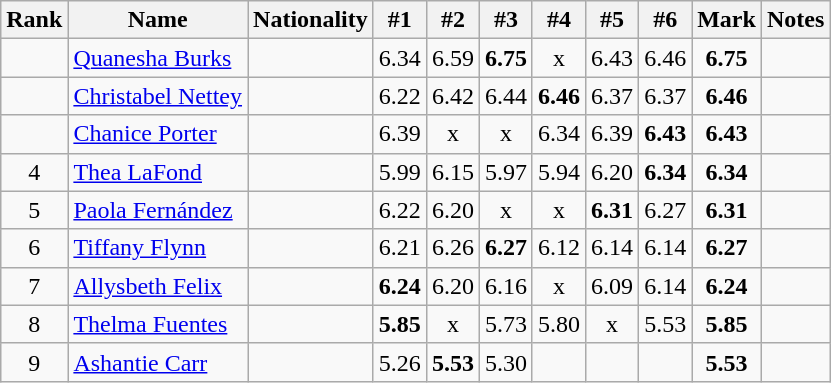<table class="wikitable sortable" style="text-align:center">
<tr>
<th>Rank</th>
<th>Name</th>
<th>Nationality</th>
<th>#1</th>
<th>#2</th>
<th>#3</th>
<th>#4</th>
<th>#5</th>
<th>#6</th>
<th>Mark</th>
<th>Notes</th>
</tr>
<tr>
<td></td>
<td align=left><a href='#'>Quanesha Burks</a></td>
<td align=left></td>
<td>6.34</td>
<td>6.59</td>
<td><strong>6.75</strong></td>
<td>x</td>
<td>6.43</td>
<td>6.46</td>
<td><strong>6.75</strong></td>
<td></td>
</tr>
<tr>
<td></td>
<td align=left><a href='#'>Christabel Nettey</a></td>
<td align=left></td>
<td>6.22</td>
<td>6.42</td>
<td>6.44</td>
<td><strong>6.46</strong></td>
<td>6.37</td>
<td>6.37</td>
<td><strong>6.46</strong></td>
<td></td>
</tr>
<tr>
<td></td>
<td align=left><a href='#'>Chanice Porter</a></td>
<td align=left></td>
<td>6.39</td>
<td>x</td>
<td>x</td>
<td>6.34</td>
<td>6.39</td>
<td><strong>6.43</strong></td>
<td><strong>6.43</strong></td>
<td></td>
</tr>
<tr>
<td>4</td>
<td align=left><a href='#'>Thea LaFond</a></td>
<td align=left></td>
<td>5.99</td>
<td>6.15</td>
<td>5.97</td>
<td>5.94</td>
<td>6.20</td>
<td><strong>6.34</strong></td>
<td><strong>6.34</strong></td>
<td></td>
</tr>
<tr>
<td>5</td>
<td align=left><a href='#'>Paola Fernández</a></td>
<td align=left></td>
<td>6.22</td>
<td>6.20</td>
<td>x</td>
<td>x</td>
<td><strong>6.31</strong></td>
<td>6.27</td>
<td><strong>6.31</strong></td>
<td></td>
</tr>
<tr>
<td>6</td>
<td align=left><a href='#'>Tiffany Flynn</a></td>
<td align=left></td>
<td>6.21</td>
<td>6.26</td>
<td><strong>6.27</strong></td>
<td>6.12</td>
<td>6.14</td>
<td>6.14</td>
<td><strong>6.27</strong></td>
<td></td>
</tr>
<tr>
<td>7</td>
<td align=left><a href='#'>Allysbeth Felix</a></td>
<td align=left></td>
<td><strong>6.24</strong></td>
<td>6.20</td>
<td>6.16</td>
<td>x</td>
<td>6.09</td>
<td>6.14</td>
<td><strong>6.24</strong></td>
<td></td>
</tr>
<tr>
<td>8</td>
<td align=left><a href='#'>Thelma Fuentes</a></td>
<td align=left></td>
<td><strong>5.85</strong></td>
<td>x</td>
<td>5.73</td>
<td>5.80</td>
<td>x</td>
<td>5.53</td>
<td><strong>5.85</strong></td>
<td></td>
</tr>
<tr>
<td>9</td>
<td align=left><a href='#'>Ashantie Carr</a></td>
<td align=left></td>
<td>5.26</td>
<td><strong>5.53</strong></td>
<td>5.30</td>
<td></td>
<td></td>
<td></td>
<td><strong>5.53</strong></td>
<td></td>
</tr>
</table>
